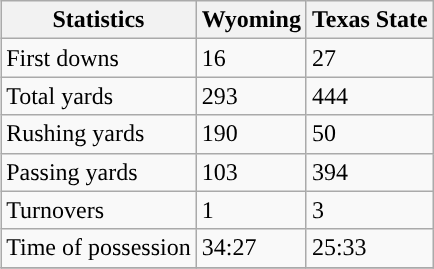<table class="wikitable" style="float: right;">
<tr>
<th>Statistics</th>
<th>Wyoming</th>
<th>Texas State</th>
</tr>
<tr>
<td>First downs</td>
<td>16</td>
<td>27</td>
</tr>
<tr>
<td>Total yards</td>
<td>293</td>
<td>444</td>
</tr>
<tr>
<td>Rushing yards</td>
<td>190</td>
<td>50</td>
</tr>
<tr>
<td>Passing yards</td>
<td>103</td>
<td>394</td>
</tr>
<tr>
<td>Turnovers</td>
<td>1</td>
<td>3</td>
</tr>
<tr>
<td>Time of possession</td>
<td>34:27</td>
<td>25:33</td>
</tr>
<tr>
</tr>
</table>
